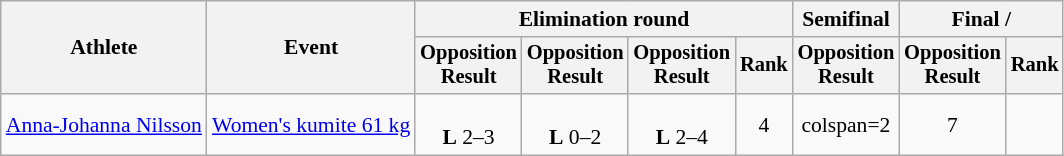<table class=wikitable style=font-size:90%;text-align:center>
<tr>
<th rowspan=2>Athlete</th>
<th rowspan=2>Event</th>
<th colspan=4>Elimination round</th>
<th>Semifinal</th>
<th colspan=2>Final / </th>
</tr>
<tr style=font-size:95%>
<th>Opposition<br>Result</th>
<th>Opposition<br>Result</th>
<th>Opposition<br>Result</th>
<th>Rank</th>
<th>Opposition<br>Result</th>
<th>Opposition<br>Result</th>
<th>Rank</th>
</tr>
<tr>
<td align=left><a href='#'>Anna-Johanna Nilsson</a></td>
<td align=left><a href='#'>Women's kumite 61 kg</a></td>
<td><br><strong>L</strong> 2–3</td>
<td><br><strong>L</strong> 0–2</td>
<td><br><strong>L</strong> 2–4</td>
<td>4</td>
<td>colspan=2 </td>
<td>7</td>
</tr>
</table>
